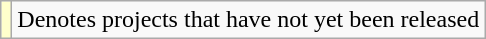<table class="wikitable">
<tr>
<td style="background:#FFFFCC;"></td>
<td>Denotes projects that have not yet been released</td>
</tr>
</table>
